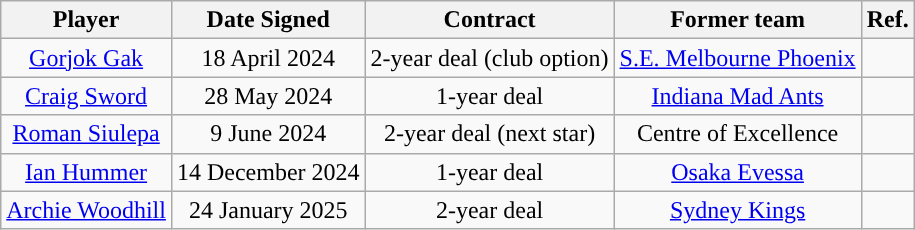<table class="wikitable sortable sortable" style="text-align: center">
<tr>
<th>Player</th>
<th>Date Signed</th>
<th>Contract</th>
<th>Former team</th>
<th>Ref.</th>
</tr>
<tr>
<td><a href='#'>Gorjok Gak</a></td>
<td>18 April 2024</td>
<td>2-year deal (club option)</td>
<td><a href='#'>S.E. Melbourne Phoenix</a></td>
<td></td>
</tr>
<tr>
<td><a href='#'>Craig Sword</a></td>
<td>28 May 2024</td>
<td>1-year deal</td>
<td><a href='#'>Indiana Mad Ants</a></td>
<td></td>
</tr>
<tr>
<td><a href='#'>Roman Siulepa</a></td>
<td>9 June 2024</td>
<td>2-year deal (next star)</td>
<td>Centre of Excellence</td>
<td></td>
</tr>
<tr>
<td><a href='#'>Ian Hummer</a></td>
<td>14 December 2024</td>
<td>1-year deal</td>
<td><a href='#'>Osaka Evessa</a></td>
<td></td>
</tr>
<tr>
<td><a href='#'>Archie Woodhill</a></td>
<td>24 January 2025</td>
<td>2-year deal</td>
<td><a href='#'>Sydney Kings</a></td>
<td></td>
</tr>
</table>
